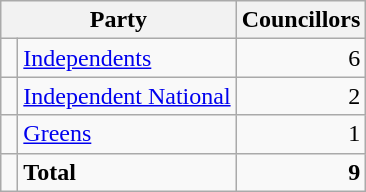<table class="wikitable">
<tr>
<th colspan="2">Party</th>
<th>Councillors</th>
</tr>
<tr>
<td> </td>
<td><a href='#'>Independents</a></td>
<td align=right>6</td>
</tr>
<tr>
<td> </td>
<td><a href='#'>Independent National</a></td>
<td align=right>2</td>
</tr>
<tr>
<td> </td>
<td><a href='#'>Greens</a></td>
<td align=right>1</td>
</tr>
<tr>
<td></td>
<td><strong>Total</strong></td>
<td align=right><strong>9</strong></td>
</tr>
</table>
